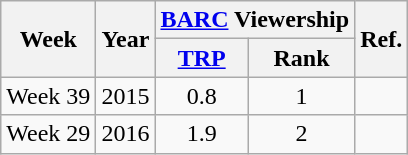<table class="wikitable" style="text-align:center">
<tr>
<th rowspan="2">Week</th>
<th rowspan="2">Year</th>
<th colspan="2"><a href='#'>BARC</a> Viewership</th>
<th rowspan="2">Ref.</th>
</tr>
<tr>
<th><a href='#'>TRP</a></th>
<th>Rank</th>
</tr>
<tr>
<td>Week 39</td>
<td>2015</td>
<td>0.8</td>
<td>1</td>
<td></td>
</tr>
<tr>
<td>Week 29</td>
<td>2016</td>
<td>1.9</td>
<td>2</td>
<td></td>
</tr>
</table>
